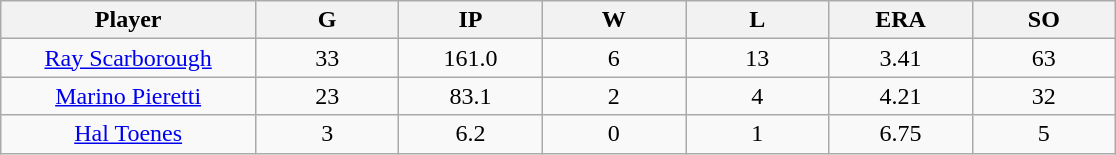<table class="wikitable sortable">
<tr>
<th bgcolor="#DDDDFF" width="16%">Player</th>
<th bgcolor="#DDDDFF" width="9%">G</th>
<th bgcolor="#DDDDFF" width="9%">IP</th>
<th bgcolor="#DDDDFF" width="9%">W</th>
<th bgcolor="#DDDDFF" width="9%">L</th>
<th bgcolor="#DDDDFF" width="9%">ERA</th>
<th bgcolor="#DDDDFF" width="9%">SO</th>
</tr>
<tr align="center">
<td><a href='#'>Ray Scarborough</a></td>
<td>33</td>
<td>161.0</td>
<td>6</td>
<td>13</td>
<td>3.41</td>
<td>63</td>
</tr>
<tr align="center">
<td><a href='#'>Marino Pieretti</a></td>
<td>23</td>
<td>83.1</td>
<td>2</td>
<td>4</td>
<td>4.21</td>
<td>32</td>
</tr>
<tr align="center">
<td><a href='#'>Hal Toenes</a></td>
<td>3</td>
<td>6.2</td>
<td>0</td>
<td>1</td>
<td>6.75</td>
<td>5</td>
</tr>
</table>
